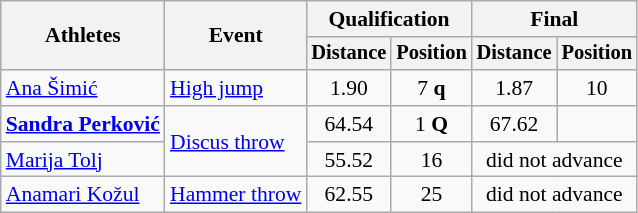<table class=wikitable style="font-size:90%">
<tr>
<th rowspan="2">Athletes</th>
<th rowspan="2">Event</th>
<th colspan="2">Qualification</th>
<th colspan="2">Final</th>
</tr>
<tr style="font-size:95%">
<th>Distance</th>
<th>Position</th>
<th>Distance</th>
<th>Position</th>
</tr>
<tr>
<td><a href='#'>Ana Šimić</a></td>
<td><a href='#'>High jump</a></td>
<td align=center>1.90</td>
<td align=center>7 <strong>q</strong></td>
<td align=center>1.87</td>
<td align=center>10</td>
</tr>
<tr>
<td><strong><a href='#'>Sandra Perković</a></strong></td>
<td rowspan=2><a href='#'>Discus throw</a></td>
<td align=center>64.54</td>
<td align=center>1 <strong>Q</strong></td>
<td align=center>67.62</td>
<td align=center></td>
</tr>
<tr>
<td><a href='#'>Marija Tolj</a></td>
<td align=center>55.52</td>
<td align=center>16</td>
<td align=center colspan=2>did not advance</td>
</tr>
<tr>
<td><a href='#'>Anamari Kožul</a></td>
<td><a href='#'>Hammer throw</a></td>
<td align=center>62.55</td>
<td align=center>25</td>
<td align=center colspan=2>did not advance</td>
</tr>
</table>
